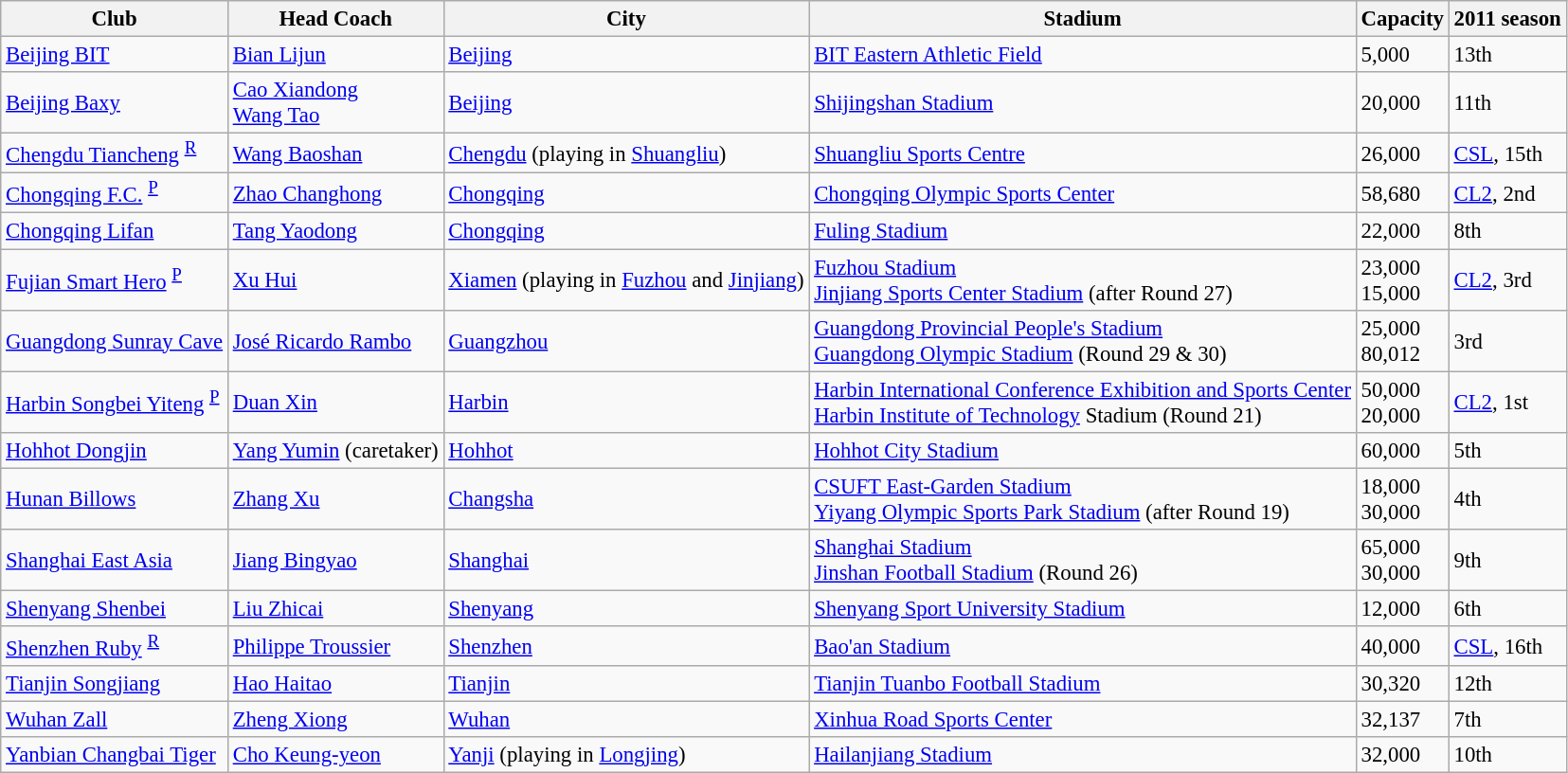<table class="wikitable sortable" style="font-size:95%">
<tr>
<th>Club</th>
<th>Head Coach</th>
<th>City</th>
<th>Stadium</th>
<th>Capacity</th>
<th>2011 season</th>
</tr>
<tr>
<td><a href='#'>Beijing BIT</a></td>
<td> <a href='#'>Bian Lijun</a></td>
<td><a href='#'>Beijing</a></td>
<td><a href='#'>BIT Eastern Athletic Field</a></td>
<td>5,000</td>
<td>13th</td>
</tr>
<tr>
<td><a href='#'>Beijing Baxy</a></td>
<td> <a href='#'>Cao Xiandong</a><br>  <a href='#'>Wang Tao</a></td>
<td><a href='#'>Beijing</a></td>
<td><a href='#'>Shijingshan Stadium</a></td>
<td>20,000</td>
<td>11th</td>
</tr>
<tr>
<td><a href='#'>Chengdu Tiancheng</a> <sup><a href='#'>R</a></sup></td>
<td> <a href='#'>Wang Baoshan</a></td>
<td><a href='#'>Chengdu</a> (playing in <a href='#'>Shuangliu</a>)</td>
<td><a href='#'>Shuangliu Sports Centre</a></td>
<td>26,000</td>
<td><a href='#'>CSL</a>, 15th</td>
</tr>
<tr>
<td><a href='#'>Chongqing F.C.</a> <sup><a href='#'>P</a></sup></td>
<td> <a href='#'>Zhao Changhong</a></td>
<td><a href='#'>Chongqing</a></td>
<td><a href='#'>Chongqing Olympic Sports Center</a></td>
<td>58,680</td>
<td><a href='#'>CL2</a>, 2nd</td>
</tr>
<tr>
<td><a href='#'>Chongqing Lifan</a></td>
<td> <a href='#'>Tang Yaodong</a></td>
<td><a href='#'>Chongqing</a></td>
<td><a href='#'>Fuling Stadium</a></td>
<td>22,000</td>
<td>8th</td>
</tr>
<tr>
<td><a href='#'>Fujian Smart Hero</a> <sup><a href='#'>P</a></sup></td>
<td> <a href='#'>Xu Hui</a></td>
<td><a href='#'>Xiamen</a> (playing in <a href='#'>Fuzhou</a> and <a href='#'>Jinjiang</a>)</td>
<td><a href='#'>Fuzhou Stadium</a><br><a href='#'>Jinjiang Sports Center Stadium</a> (after Round 27)</td>
<td>23,000<br>15,000</td>
<td><a href='#'>CL2</a>, 3rd</td>
</tr>
<tr>
<td><a href='#'>Guangdong Sunray Cave</a></td>
<td> <a href='#'>José Ricardo Rambo</a></td>
<td><a href='#'>Guangzhou</a></td>
<td><a href='#'>Guangdong Provincial People's Stadium</a><br><a href='#'>Guangdong Olympic Stadium</a> (Round 29 & 30)</td>
<td>25,000<br>80,012</td>
<td>3rd</td>
</tr>
<tr>
<td><a href='#'>Harbin Songbei Yiteng</a> <sup><a href='#'>P</a></sup></td>
<td> <a href='#'>Duan Xin</a></td>
<td><a href='#'>Harbin</a></td>
<td><a href='#'>Harbin International Conference Exhibition and Sports Center</a><br><a href='#'>Harbin Institute of Technology</a> Stadium (Round 21)</td>
<td>50,000<br>20,000</td>
<td><a href='#'>CL2</a>, 1st</td>
</tr>
<tr>
<td><a href='#'>Hohhot Dongjin</a></td>
<td> <a href='#'>Yang Yumin</a> (caretaker)</td>
<td><a href='#'>Hohhot</a></td>
<td><a href='#'>Hohhot City Stadium</a></td>
<td>60,000</td>
<td>5th</td>
</tr>
<tr>
<td><a href='#'>Hunan Billows</a></td>
<td> <a href='#'>Zhang Xu</a></td>
<td><a href='#'>Changsha</a></td>
<td><a href='#'>CSUFT East-Garden Stadium</a><br><a href='#'>Yiyang Olympic Sports Park Stadium</a> (after Round 19)</td>
<td>18,000<br>30,000</td>
<td>4th</td>
</tr>
<tr>
<td><a href='#'>Shanghai East Asia</a></td>
<td> <a href='#'>Jiang Bingyao</a></td>
<td><a href='#'>Shanghai</a></td>
<td><a href='#'>Shanghai Stadium</a><br><a href='#'>Jinshan Football Stadium</a> (Round 26)</td>
<td>65,000<br>30,000</td>
<td>9th</td>
</tr>
<tr>
<td><a href='#'>Shenyang Shenbei</a></td>
<td> <a href='#'>Liu Zhicai</a></td>
<td><a href='#'>Shenyang</a></td>
<td><a href='#'>Shenyang Sport University Stadium</a></td>
<td>12,000</td>
<td>6th</td>
</tr>
<tr>
<td><a href='#'>Shenzhen Ruby</a> <sup><a href='#'>R</a></sup></td>
<td> <a href='#'>Philippe Troussier</a></td>
<td><a href='#'>Shenzhen</a></td>
<td><a href='#'>Bao'an Stadium</a></td>
<td>40,000</td>
<td><a href='#'>CSL</a>, 16th</td>
</tr>
<tr>
<td><a href='#'>Tianjin Songjiang</a></td>
<td> <a href='#'>Hao Haitao</a></td>
<td><a href='#'>Tianjin</a></td>
<td><a href='#'>Tianjin Tuanbo Football Stadium</a></td>
<td>30,320</td>
<td>12th</td>
</tr>
<tr>
<td><a href='#'>Wuhan Zall</a></td>
<td> <a href='#'>Zheng Xiong</a></td>
<td><a href='#'>Wuhan</a></td>
<td><a href='#'>Xinhua Road Sports Center</a></td>
<td>32,137</td>
<td>7th</td>
</tr>
<tr>
<td><a href='#'>Yanbian Changbai Tiger</a></td>
<td> <a href='#'>Cho Keung-yeon</a></td>
<td><a href='#'>Yanji</a> (playing in <a href='#'>Longjing</a>)</td>
<td><a href='#'>Hailanjiang Stadium</a></td>
<td>32,000</td>
<td>10th</td>
</tr>
</table>
